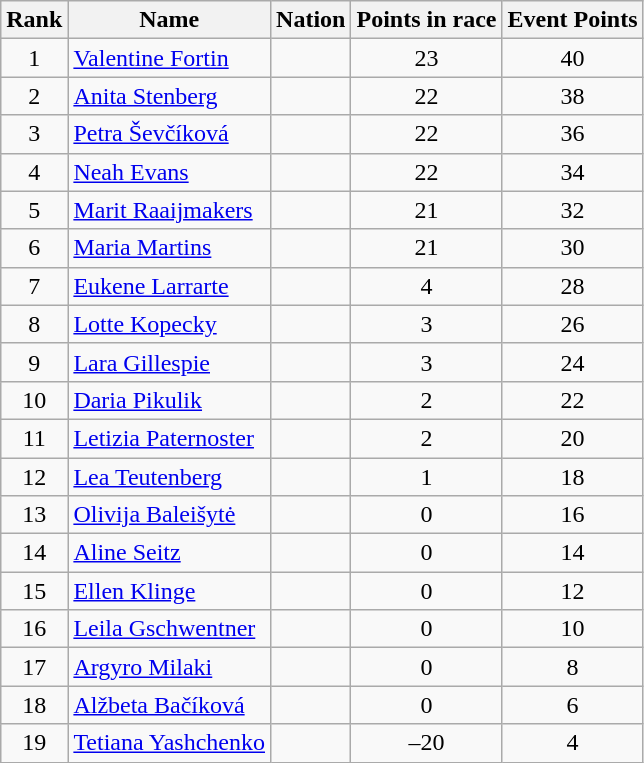<table class="wikitable sortable" style="text-align:center">
<tr>
<th>Rank</th>
<th>Name</th>
<th>Nation</th>
<th>Points in race</th>
<th>Event Points</th>
</tr>
<tr>
<td>1</td>
<td align=left><a href='#'>Valentine Fortin</a></td>
<td align=left></td>
<td>23</td>
<td>40</td>
</tr>
<tr>
<td>2</td>
<td align=left><a href='#'>Anita Stenberg</a></td>
<td align=left></td>
<td>22</td>
<td>38</td>
</tr>
<tr>
<td>3</td>
<td align=left><a href='#'>Petra Ševčíková</a></td>
<td align=left></td>
<td>22</td>
<td>36</td>
</tr>
<tr>
<td>4</td>
<td align=left><a href='#'>Neah Evans</a></td>
<td align=left></td>
<td>22</td>
<td>34</td>
</tr>
<tr>
<td>5</td>
<td align=left><a href='#'>Marit Raaijmakers</a></td>
<td align=left></td>
<td>21</td>
<td>32</td>
</tr>
<tr>
<td>6</td>
<td align=left><a href='#'>Maria Martins</a></td>
<td align=left></td>
<td>21</td>
<td>30</td>
</tr>
<tr>
<td>7</td>
<td align=left><a href='#'>Eukene Larrarte</a></td>
<td align=left></td>
<td>4</td>
<td>28</td>
</tr>
<tr>
<td>8</td>
<td align=left><a href='#'>Lotte Kopecky</a></td>
<td align=left></td>
<td>3</td>
<td>26</td>
</tr>
<tr>
<td>9</td>
<td align=left><a href='#'>Lara Gillespie</a></td>
<td align=left></td>
<td>3</td>
<td>24</td>
</tr>
<tr>
<td>10</td>
<td align=left><a href='#'>Daria Pikulik</a></td>
<td align=left></td>
<td>2</td>
<td>22</td>
</tr>
<tr>
<td>11</td>
<td align=left><a href='#'>Letizia Paternoster</a></td>
<td align=left></td>
<td>2</td>
<td>20</td>
</tr>
<tr>
<td>12</td>
<td align=left><a href='#'>Lea Teutenberg</a></td>
<td align=left></td>
<td>1</td>
<td>18</td>
</tr>
<tr>
<td>13</td>
<td align=left><a href='#'>Olivija Baleišytė</a></td>
<td align=left></td>
<td>0</td>
<td>16</td>
</tr>
<tr>
<td>14</td>
<td align=left><a href='#'>Aline Seitz</a></td>
<td align=left></td>
<td>0</td>
<td>14</td>
</tr>
<tr>
<td>15</td>
<td align=left><a href='#'>Ellen Klinge</a></td>
<td align=left></td>
<td>0</td>
<td>12</td>
</tr>
<tr>
<td>16</td>
<td align=left><a href='#'>Leila Gschwentner</a></td>
<td align=left></td>
<td>0</td>
<td>10</td>
</tr>
<tr>
<td>17</td>
<td align=left><a href='#'>Argyro Milaki</a></td>
<td align=left></td>
<td>0</td>
<td>8</td>
</tr>
<tr>
<td>18</td>
<td align=left><a href='#'>Alžbeta Bačíková</a></td>
<td align=left></td>
<td>0</td>
<td>6</td>
</tr>
<tr>
<td>19</td>
<td align=left><a href='#'>Tetiana Yashchenko</a></td>
<td align=left></td>
<td>–20</td>
<td>4</td>
</tr>
</table>
